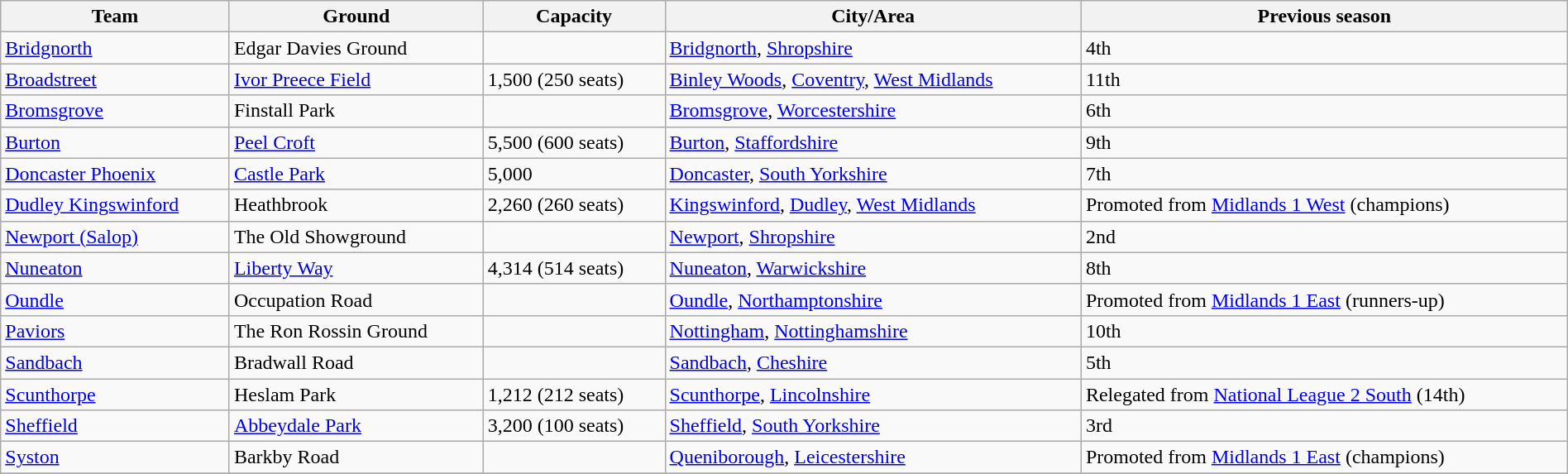<table class="wikitable sortable" width=100%>
<tr>
<th>Team</th>
<th>Ground</th>
<th>Capacity</th>
<th>City/Area</th>
<th>Previous season</th>
</tr>
<tr>
<td><a href='#'>Bridgnorth</a></td>
<td>Edgar Davies Ground</td>
<td></td>
<td><a href='#'>Bridgnorth</a>, <a href='#'>Shropshire</a></td>
<td>4th</td>
</tr>
<tr>
<td><a href='#'>Broadstreet</a></td>
<td><a href='#'>Ivor Preece Field</a></td>
<td>1,500 (250 seats)</td>
<td><a href='#'>Binley Woods</a>, <a href='#'>Coventry</a>, <a href='#'>West Midlands</a></td>
<td>11th</td>
</tr>
<tr>
<td><a href='#'>Bromsgrove</a></td>
<td>Finstall Park</td>
<td></td>
<td><a href='#'>Bromsgrove</a>, <a href='#'>Worcestershire</a></td>
<td>6th</td>
</tr>
<tr>
<td><a href='#'>Burton</a></td>
<td><a href='#'>Peel Croft</a></td>
<td>5,500 (600 seats)</td>
<td><a href='#'>Burton</a>, <a href='#'>Staffordshire</a></td>
<td>9th</td>
</tr>
<tr>
<td><a href='#'>Doncaster Phoenix</a></td>
<td><a href='#'>Castle Park</a></td>
<td>5,000</td>
<td><a href='#'>Doncaster</a>, <a href='#'>South Yorkshire</a></td>
<td>7th</td>
</tr>
<tr>
<td><a href='#'>Dudley Kingswinford</a></td>
<td>Heathbrook</td>
<td>2,260 (260 seats)</td>
<td><a href='#'>Kingswinford</a>, <a href='#'>Dudley</a>, <a href='#'>West Midlands</a></td>
<td>Promoted from <a href='#'>Midlands 1 West</a> (champions)</td>
</tr>
<tr>
<td><a href='#'>Newport (Salop)</a></td>
<td>The Old Showground</td>
<td></td>
<td><a href='#'>Newport</a>, <a href='#'>Shropshire</a></td>
<td>2nd</td>
</tr>
<tr>
<td><a href='#'>Nuneaton</a></td>
<td><a href='#'>Liberty Way</a></td>
<td>4,314 (514 seats)</td>
<td><a href='#'>Nuneaton</a>, <a href='#'>Warwickshire</a></td>
<td>8th</td>
</tr>
<tr>
<td><a href='#'>Oundle</a></td>
<td>Occupation Road</td>
<td></td>
<td><a href='#'>Oundle</a>, <a href='#'>Northamptonshire</a></td>
<td>Promoted from <a href='#'>Midlands 1 East</a> (runners-up)</td>
</tr>
<tr>
<td><a href='#'>Paviors</a></td>
<td>The Ron Rossin Ground</td>
<td></td>
<td><a href='#'>Nottingham</a>, <a href='#'>Nottinghamshire</a></td>
<td>10th</td>
</tr>
<tr>
<td><a href='#'>Sandbach</a></td>
<td>Bradwall Road</td>
<td></td>
<td><a href='#'>Sandbach</a>, <a href='#'>Cheshire</a></td>
<td>5th</td>
</tr>
<tr>
<td><a href='#'>Scunthorpe</a></td>
<td>Heslam Park</td>
<td>1,212 (212 seats)</td>
<td><a href='#'>Scunthorpe</a>, <a href='#'>Lincolnshire</a></td>
<td>Relegated from <a href='#'>National League 2 South</a> (14th)</td>
</tr>
<tr>
<td><a href='#'>Sheffield</a></td>
<td><a href='#'>Abbeydale Park</a></td>
<td>3,200 (100 seats)</td>
<td><a href='#'>Sheffield</a>, <a href='#'>South Yorkshire</a></td>
<td>3rd</td>
</tr>
<tr>
<td><a href='#'>Syston</a></td>
<td>Barkby Road</td>
<td></td>
<td><a href='#'>Queniborough</a>, <a href='#'>Leicestershire</a></td>
<td>Promoted from <a href='#'>Midlands 1 East</a> (champions)</td>
</tr>
<tr>
</tr>
</table>
